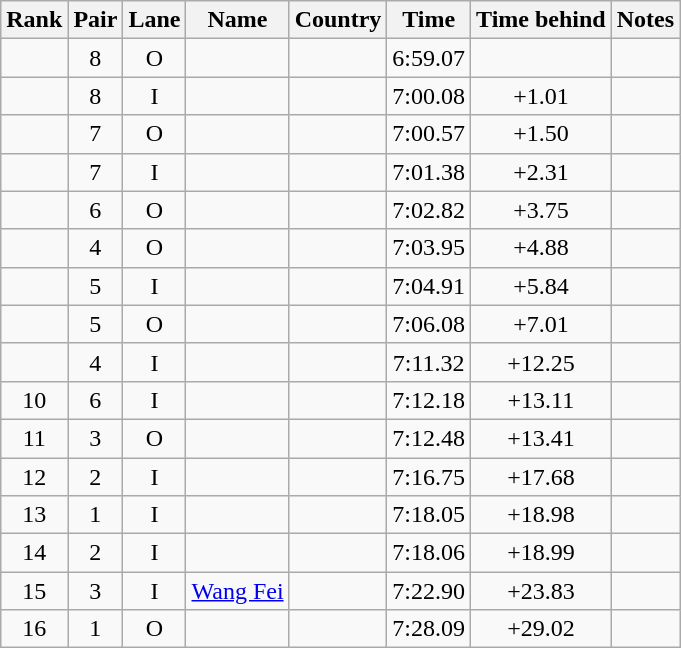<table class="wikitable sortable" style="text-align:center">
<tr>
<th>Rank</th>
<th>Pair</th>
<th>Lane</th>
<th>Name</th>
<th>Country</th>
<th>Time</th>
<th>Time behind</th>
<th>Notes</th>
</tr>
<tr>
<td></td>
<td>8</td>
<td>O</td>
<td align="left"></td>
<td align="left"></td>
<td>6:59.07</td>
<td></td>
<td></td>
</tr>
<tr>
<td></td>
<td>8</td>
<td>I</td>
<td align="left"></td>
<td align="left"></td>
<td>7:00.08</td>
<td>+1.01</td>
<td></td>
</tr>
<tr>
<td></td>
<td>7</td>
<td>O</td>
<td align="left"></td>
<td align="left"></td>
<td>7:00.57</td>
<td>+1.50</td>
<td></td>
</tr>
<tr>
<td></td>
<td>7</td>
<td>I</td>
<td align="left"></td>
<td align="left"></td>
<td>7:01.38</td>
<td>+2.31</td>
<td></td>
</tr>
<tr>
<td></td>
<td>6</td>
<td>O</td>
<td align="left"></td>
<td align="left"></td>
<td>7:02.82</td>
<td>+3.75</td>
<td></td>
</tr>
<tr>
<td></td>
<td>4</td>
<td>O</td>
<td align="left"></td>
<td align="left"></td>
<td>7:03.95</td>
<td>+4.88</td>
<td></td>
</tr>
<tr>
<td></td>
<td>5</td>
<td>I</td>
<td align="left"></td>
<td align="left"></td>
<td>7:04.91</td>
<td>+5.84</td>
<td></td>
</tr>
<tr>
<td></td>
<td>5</td>
<td>O</td>
<td align="left"></td>
<td align="left"></td>
<td>7:06.08</td>
<td>+7.01</td>
<td></td>
</tr>
<tr>
<td></td>
<td>4</td>
<td>I</td>
<td align="left"></td>
<td align="left"></td>
<td>7:11.32</td>
<td>+12.25</td>
<td></td>
</tr>
<tr>
<td>10</td>
<td>6</td>
<td>I</td>
<td align="left"></td>
<td align="left"></td>
<td>7:12.18</td>
<td>+13.11</td>
<td></td>
</tr>
<tr>
<td>11</td>
<td>3</td>
<td>O</td>
<td align="left"></td>
<td align="left"></td>
<td>7:12.48</td>
<td>+13.41</td>
<td></td>
</tr>
<tr>
<td>12</td>
<td>2</td>
<td>I</td>
<td align="left"></td>
<td align="left"></td>
<td>7:16.75</td>
<td>+17.68</td>
<td></td>
</tr>
<tr>
<td>13</td>
<td>1</td>
<td>I</td>
<td align="left"></td>
<td align="left"></td>
<td>7:18.05</td>
<td>+18.98</td>
<td></td>
</tr>
<tr>
<td>14</td>
<td>2</td>
<td>I</td>
<td align="left"></td>
<td align="left"></td>
<td>7:18.06</td>
<td>+18.99</td>
<td></td>
</tr>
<tr>
<td>15</td>
<td>3</td>
<td>I</td>
<td align="left"><a href='#'>Wang Fei</a></td>
<td align="left"></td>
<td>7:22.90</td>
<td>+23.83</td>
<td></td>
</tr>
<tr>
<td>16</td>
<td>1</td>
<td>O</td>
<td align="left"></td>
<td align="left"></td>
<td>7:28.09</td>
<td>+29.02</td>
<td></td>
</tr>
</table>
